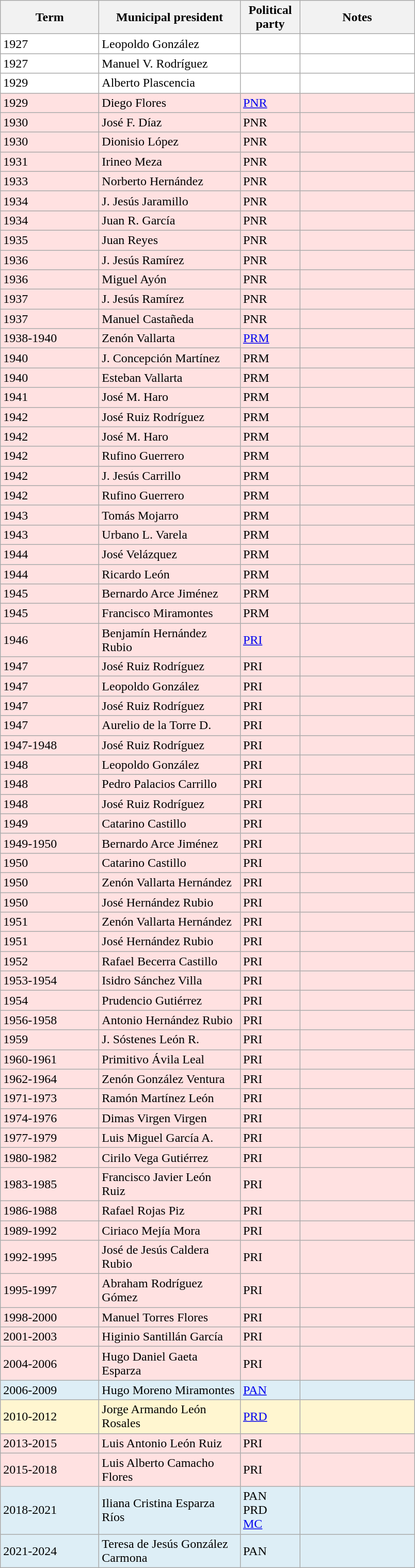<table class="wikitable">
<tr>
<th width=120px>Term</th>
<th width=175px>Municipal president</th>
<th width=70px>Political party</th>
<th width=140px>Notes</th>
</tr>
<tr style="background:#ffffff">
<td>1927</td>
<td>Leopoldo González</td>
<td></td>
<td></td>
</tr>
<tr style="background:#ffffff">
<td>1927</td>
<td>Manuel V. Rodríguez</td>
<td></td>
<td></td>
</tr>
<tr style="background:#ffffff">
<td>1929</td>
<td>Alberto Plascencia</td>
<td></td>
<td></td>
</tr>
<tr style="background:#ffe1e1">
<td>1929</td>
<td>Diego Flores</td>
<td><a href='#'>PNR</a> </td>
<td></td>
</tr>
<tr style="background:#ffe1e1">
<td>1930</td>
<td>José F. Díaz</td>
<td>PNR </td>
<td></td>
</tr>
<tr style="background:#ffe1e1">
<td>1930</td>
<td>Dionisio López</td>
<td>PNR </td>
<td></td>
</tr>
<tr style="background:#ffe1e1">
<td>1931</td>
<td>Irineo Meza</td>
<td>PNR </td>
<td></td>
</tr>
<tr style="background:#ffe1e1">
<td>1933</td>
<td>Norberto Hernández</td>
<td>PNR </td>
<td></td>
</tr>
<tr style="background:#ffe1e1">
<td>1934</td>
<td>J. Jesús Jaramillo</td>
<td>PNR </td>
<td></td>
</tr>
<tr style="background:#ffe1e1">
<td>1934</td>
<td>Juan R. García</td>
<td>PNR </td>
<td></td>
</tr>
<tr style="background:#ffe1e1">
<td>1935</td>
<td>Juan Reyes</td>
<td>PNR </td>
<td></td>
</tr>
<tr style="background:#ffe1e1">
<td>1936</td>
<td>J. Jesús Ramírez</td>
<td>PNR </td>
<td></td>
</tr>
<tr style="background:#ffe1e1">
<td>1936</td>
<td>Miguel Ayón</td>
<td>PNR </td>
<td></td>
</tr>
<tr style="background:#ffe1e1">
<td>1937</td>
<td>J. Jesús Ramírez</td>
<td>PNR </td>
<td></td>
</tr>
<tr style="background:#ffe1e1">
<td>1937</td>
<td>Manuel Castañeda</td>
<td>PNR </td>
<td></td>
</tr>
<tr style="background:#ffe1e1">
<td>1938-1940</td>
<td>Zenón Vallarta</td>
<td><a href='#'>PRM</a> </td>
<td></td>
</tr>
<tr style="background:#ffe1e1">
<td>1940</td>
<td>J. Concepción Martínez</td>
<td>PRM </td>
<td></td>
</tr>
<tr style="background:#ffe1e1">
<td>1940</td>
<td>Esteban Vallarta</td>
<td>PRM </td>
<td></td>
</tr>
<tr style="background:#ffe1e1">
<td>1941</td>
<td>José M. Haro</td>
<td>PRM </td>
<td></td>
</tr>
<tr style="background:#ffe1e1">
<td>1942</td>
<td>José Ruiz Rodríguez</td>
<td>PRM </td>
<td></td>
</tr>
<tr style="background:#ffe1e1">
<td>1942</td>
<td>José M. Haro</td>
<td>PRM </td>
<td></td>
</tr>
<tr style="background:#ffe1e1">
<td>1942</td>
<td>Rufino Guerrero</td>
<td>PRM </td>
<td></td>
</tr>
<tr style="background:#ffe1e1">
<td>1942</td>
<td>J. Jesús Carrillo</td>
<td>PRM </td>
<td></td>
</tr>
<tr style="background:#ffe1e1">
<td>1942</td>
<td>Rufino Guerrero</td>
<td>PRM </td>
<td></td>
</tr>
<tr style="background:#ffe1e1">
<td>1943</td>
<td>Tomás Mojarro</td>
<td>PRM </td>
<td></td>
</tr>
<tr style="background:#ffe1e1">
<td>1943</td>
<td>Urbano L. Varela</td>
<td>PRM </td>
<td></td>
</tr>
<tr style="background:#ffe1e1">
<td>1944</td>
<td>José Velázquez</td>
<td>PRM </td>
<td></td>
</tr>
<tr style="background:#ffe1e1">
<td>1944</td>
<td>Ricardo León</td>
<td>PRM </td>
<td></td>
</tr>
<tr style="background:#ffe1e1">
<td>1945</td>
<td>Bernardo Arce Jiménez</td>
<td>PRM </td>
<td></td>
</tr>
<tr style="background:#ffe1e1">
<td>1945</td>
<td>Francisco Miramontes</td>
<td>PRM </td>
<td></td>
</tr>
<tr style="background:#ffe1e1">
<td>1946</td>
<td>Benjamín Hernández Rubio</td>
<td><a href='#'>PRI</a> </td>
<td></td>
</tr>
<tr style="background:#ffe1e1">
<td>1947</td>
<td>José Ruiz Rodríguez</td>
<td>PRI </td>
<td></td>
</tr>
<tr style="background:#ffe1e1">
<td>1947</td>
<td>Leopoldo González</td>
<td>PRI </td>
<td></td>
</tr>
<tr style="background:#ffe1e1">
<td>1947</td>
<td>José Ruiz Rodríguez</td>
<td>PRI </td>
<td></td>
</tr>
<tr style="background:#ffe1e1">
<td>1947</td>
<td>Aurelio de la Torre D.</td>
<td>PRI </td>
<td></td>
</tr>
<tr style="background:#ffe1e1">
<td>1947-1948</td>
<td>José Ruiz Rodríguez</td>
<td>PRI </td>
<td></td>
</tr>
<tr style="background:#ffe1e1">
<td>1948</td>
<td>Leopoldo González</td>
<td>PRI </td>
<td></td>
</tr>
<tr style="background:#ffe1e1">
<td>1948</td>
<td>Pedro Palacios Carrillo</td>
<td>PRI </td>
<td></td>
</tr>
<tr style="background:#ffe1e1">
<td>1948</td>
<td>José Ruiz Rodríguez</td>
<td>PRI </td>
<td></td>
</tr>
<tr style="background:#ffe1e1">
<td>1949</td>
<td>Catarino Castillo</td>
<td>PRI </td>
<td></td>
</tr>
<tr style="background:#ffe1e1">
<td>1949-1950</td>
<td>Bernardo Arce Jiménez</td>
<td>PRI </td>
<td></td>
</tr>
<tr style="background:#ffe1e1">
<td>1950</td>
<td>Catarino Castillo</td>
<td>PRI </td>
<td></td>
</tr>
<tr style="background:#ffe1e1">
<td>1950</td>
<td>Zenón Vallarta Hernández</td>
<td>PRI </td>
<td></td>
</tr>
<tr style="background:#ffe1e1">
<td>1950</td>
<td>José Hernández Rubio</td>
<td>PRI </td>
<td></td>
</tr>
<tr style="background:#ffe1e1">
<td>1951</td>
<td>Zenón Vallarta Hernández</td>
<td>PRI </td>
<td></td>
</tr>
<tr style="background:#ffe1e1">
<td>1951</td>
<td>José Hernández Rubio</td>
<td>PRI </td>
<td></td>
</tr>
<tr style="background:#ffe1e1">
<td>1952</td>
<td>Rafael Becerra Castillo</td>
<td>PRI </td>
<td></td>
</tr>
<tr style="background:#ffe1e1">
<td>1953-1954</td>
<td>Isidro Sánchez Villa</td>
<td>PRI </td>
<td></td>
</tr>
<tr style="background:#ffe1e1">
<td>1954</td>
<td>Prudencio Gutiérrez</td>
<td>PRI </td>
<td></td>
</tr>
<tr style="background:#ffe1e1">
<td>1956-1958</td>
<td>Antonio Hernández Rubio</td>
<td>PRI </td>
<td></td>
</tr>
<tr style="background:#ffe1e1">
<td>1959</td>
<td>J. Sóstenes León R.</td>
<td>PRI </td>
<td></td>
</tr>
<tr style="background:#ffe1e1">
<td>1960-1961</td>
<td>Primitivo Ávila Leal</td>
<td>PRI </td>
<td></td>
</tr>
<tr style="background:#ffe1e1">
<td>1962-1964</td>
<td>Zenón González Ventura</td>
<td>PRI </td>
<td></td>
</tr>
<tr style="background:#ffe1e1">
<td>1971-1973</td>
<td>Ramón Martínez León</td>
<td>PRI </td>
<td></td>
</tr>
<tr style="background:#ffe1e1">
<td>1974-1976</td>
<td>Dimas Virgen Virgen</td>
<td>PRI </td>
<td></td>
</tr>
<tr style="background:#ffe1e1">
<td>1977-1979</td>
<td>Luis Miguel García A.</td>
<td>PRI </td>
<td></td>
</tr>
<tr style="background:#ffe1e1">
<td>1980-1982</td>
<td>Cirilo Vega Gutiérrez</td>
<td>PRI </td>
<td></td>
</tr>
<tr style="background:#ffe1e1">
<td>1983-1985</td>
<td>Francisco Javier León Ruiz</td>
<td>PRI </td>
<td></td>
</tr>
<tr style="background:#ffe1e1">
<td>1986-1988</td>
<td>Rafael Rojas Piz</td>
<td>PRI </td>
<td></td>
</tr>
<tr style="background:#ffe1e1">
<td>1989-1992</td>
<td>Ciriaco Mejía Mora</td>
<td>PRI </td>
<td></td>
</tr>
<tr style="background:#ffe1e1">
<td>1992-1995</td>
<td>José de Jesús Caldera Rubio</td>
<td>PRI </td>
<td></td>
</tr>
<tr style="background:#ffe1e1">
<td>1995-1997</td>
<td>Abraham Rodríguez Gómez</td>
<td>PRI </td>
<td></td>
</tr>
<tr style="background:#ffe1e1">
<td>1998-2000</td>
<td>Manuel Torres Flores</td>
<td>PRI </td>
<td></td>
</tr>
<tr style="background:#ffe1e1">
<td>2001-2003</td>
<td>Higinio Santillán García</td>
<td>PRI </td>
<td></td>
</tr>
<tr style="background:#ffe1e1">
<td>2004-2006</td>
<td>Hugo Daniel Gaeta Esparza</td>
<td>PRI </td>
<td></td>
</tr>
<tr style="background:#ddeef6">
<td>2006-2009</td>
<td>Hugo Moreno Miramontes</td>
<td><a href='#'>PAN</a> </td>
<td></td>
</tr>
<tr style="background:#fff6d0">
<td>2010-2012</td>
<td>Jorge Armando León Rosales</td>
<td><a href='#'>PRD</a> </td>
<td></td>
</tr>
<tr style="background:#ffe1e1">
<td>2013-2015</td>
<td>Luis Antonio León Ruiz</td>
<td>PRI </td>
<td></td>
</tr>
<tr style="background:#ffe1e1">
<td>2015-2018</td>
<td>Luis Alberto Camacho Flores</td>
<td>PRI </td>
<td></td>
</tr>
<tr style="background:#ddeef6">
<td>2018-2021</td>
<td>Iliana Cristina Esparza Ríos</td>
<td>PAN <br> PRD <br> <a href='#'>MC</a> </td>
<td></td>
</tr>
<tr style="background:#ddeef6">
<td>2021-2024</td>
<td>Teresa de Jesús González Carmona</td>
<td>PAN </td>
<td></td>
</tr>
</table>
